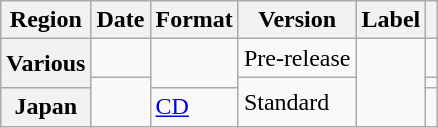<table class="wikitable plainrowheaders">
<tr>
<th scope="col">Region</th>
<th>Date</th>
<th>Format</th>
<th>Version</th>
<th>Label</th>
<th></th>
</tr>
<tr>
<th scope="row" rowspan="2">Various</th>
<td></td>
<td rowspan="2"></td>
<td>Pre-release</td>
<td rowspan="3"></td>
<td style="text-align:center"></td>
</tr>
<tr>
<td rowspan="2"></td>
<td rowspan="2">Standard</td>
<td style="text-align:center"></td>
</tr>
<tr>
<th scope="row">Japan</th>
<td><a href='#'>CD</a></td>
<td style="text-align:center"></td>
</tr>
</table>
